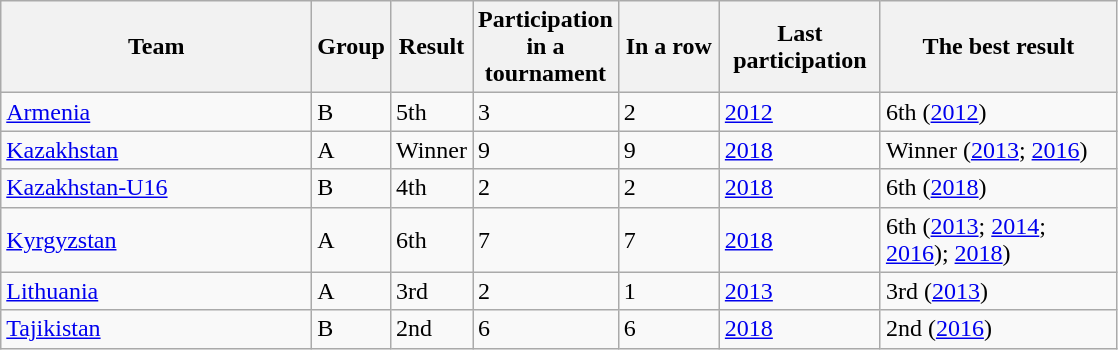<table class="wikitable sortable">
<tr>
<th width=200>Team</th>
<th width=30>Group</th>
<th width=15>Result</th>
<th width=80>Participation in a tournament</th>
<th width=60>In a row</th>
<th width=100>Last participation</th>
<th width=150>The best result</th>
</tr>
<tr>
<td> <a href='#'>Armenia</a></td>
<td>B</td>
<td>5th</td>
<td>3</td>
<td>2</td>
<td><a href='#'>2012</a></td>
<td>6th (<a href='#'>2012</a>)</td>
</tr>
<tr>
<td> <a href='#'>Kazakhstan</a></td>
<td>А</td>
<td>Winner</td>
<td>9</td>
<td>9</td>
<td><a href='#'>2018</a></td>
<td>Winner (<a href='#'>2013</a>; <a href='#'>2016</a>)</td>
</tr>
<tr>
<td> <a href='#'>Kazakhstan-U16</a></td>
<td>B</td>
<td>4th</td>
<td>2</td>
<td>2</td>
<td><a href='#'>2018</a></td>
<td>6th (<a href='#'>2018</a>)</td>
</tr>
<tr>
<td> <a href='#'>Kyrgyzstan</a></td>
<td>A</td>
<td>6th</td>
<td>7</td>
<td>7</td>
<td><a href='#'>2018</a></td>
<td>6th (<a href='#'>2013</a>; <a href='#'>2014</a>; <a href='#'>2016</a>); <a href='#'>2018</a>)</td>
</tr>
<tr>
<td> <a href='#'>Lithuania</a></td>
<td>A</td>
<td>3rd</td>
<td>2</td>
<td>1</td>
<td><a href='#'>2013</a></td>
<td>3rd (<a href='#'>2013</a>)</td>
</tr>
<tr>
<td> <a href='#'>Tajikistan</a></td>
<td>B</td>
<td>2nd</td>
<td>6</td>
<td>6</td>
<td><a href='#'>2018</a></td>
<td>2nd (<a href='#'>2016</a>)</td>
</tr>
</table>
